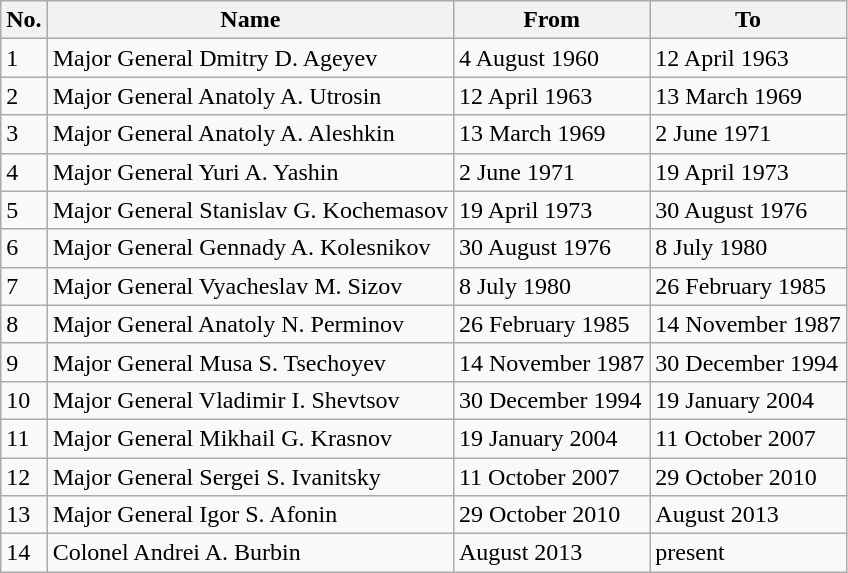<table class="wikitable">
<tr>
<th>No.</th>
<th>Name</th>
<th>From</th>
<th>To</th>
</tr>
<tr>
<td>1</td>
<td>Major General Dmitry D. Ageyev</td>
<td>4 August 1960</td>
<td>12 April 1963</td>
</tr>
<tr>
<td>2</td>
<td>Major General Anatoly A. Utrosin</td>
<td>12 April 1963</td>
<td>13 March 1969</td>
</tr>
<tr>
<td>3</td>
<td>Major General Anatoly A. Aleshkin</td>
<td>13 March 1969</td>
<td>2 June 1971</td>
</tr>
<tr>
<td>4</td>
<td>Major General Yuri A. Yashin</td>
<td>2 June 1971</td>
<td>19 April 1973</td>
</tr>
<tr>
<td>5</td>
<td>Major General Stanislav G. Kochemasov</td>
<td>19 April 1973</td>
<td>30 August 1976</td>
</tr>
<tr>
<td>6</td>
<td>Major General Gennady A. Kolesnikov</td>
<td>30 August 1976</td>
<td>8 July 1980</td>
</tr>
<tr>
<td>7</td>
<td>Major General Vyacheslav M. Sizov</td>
<td>8 July 1980</td>
<td>26 February 1985</td>
</tr>
<tr>
<td>8</td>
<td>Major General Anatoly N. Perminov</td>
<td>26 February 1985</td>
<td>14 November 1987</td>
</tr>
<tr>
<td>9</td>
<td>Major General Musa S. Tsechoyev</td>
<td>14 November 1987</td>
<td>30 December 1994</td>
</tr>
<tr>
<td>10</td>
<td>Major General Vladimir I. Shevtsov</td>
<td>30 December 1994</td>
<td>19 January 2004</td>
</tr>
<tr>
<td>11</td>
<td>Major General Mikhail G. Krasnov</td>
<td>19 January 2004</td>
<td>11 October 2007</td>
</tr>
<tr>
<td>12</td>
<td>Major General Sergei S. Ivanitsky</td>
<td>11 October 2007</td>
<td>29 October 2010</td>
</tr>
<tr>
<td>13</td>
<td>Major General Igor S. Afonin</td>
<td>29 October 2010</td>
<td>August 2013</td>
</tr>
<tr>
<td>14</td>
<td>Colonel Andrei A. Burbin</td>
<td>August 2013</td>
<td>present</td>
</tr>
</table>
